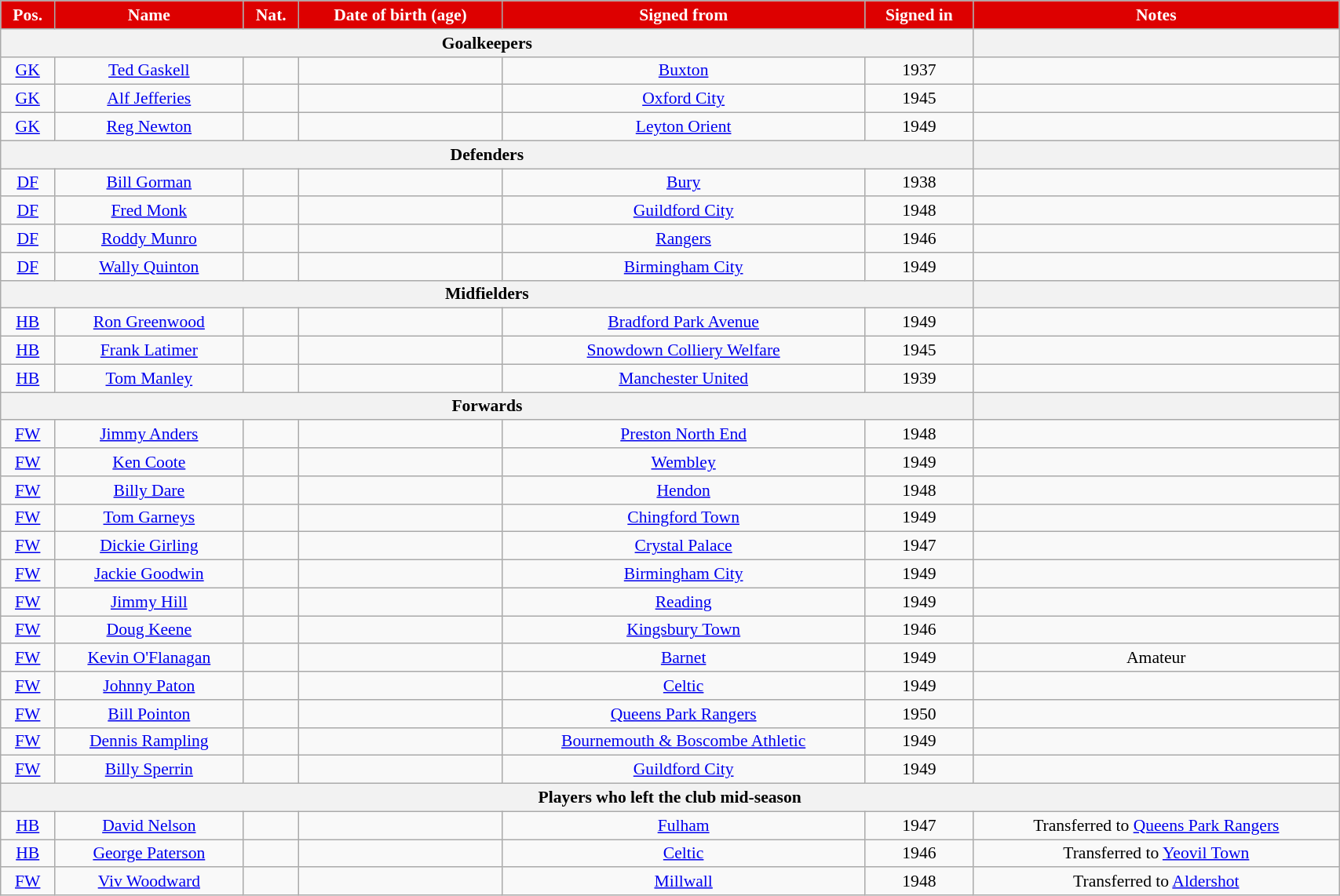<table class="wikitable"  style="text-align:center; font-size:90%; width:90%;">
<tr>
<th style="background:#d00; color:white; text-align:center;">Pos.</th>
<th style="background:#d00; color:white; text-align:center;">Name</th>
<th style="background:#d00; color:white; text-align:center;">Nat.</th>
<th style="background:#d00; color:white; text-align:center;">Date of birth (age)</th>
<th style="background:#d00; color:white; text-align:center;">Signed from</th>
<th style="background:#d00; color:white; text-align:center;">Signed in</th>
<th style="background:#d00; color:white; text-align:center;">Notes</th>
</tr>
<tr>
<th colspan="6">Goalkeepers</th>
<th></th>
</tr>
<tr>
<td><a href='#'>GK</a></td>
<td><a href='#'>Ted Gaskell</a></td>
<td></td>
<td></td>
<td><a href='#'>Buxton</a></td>
<td>1937</td>
<td></td>
</tr>
<tr>
<td><a href='#'>GK</a></td>
<td><a href='#'>Alf Jefferies</a></td>
<td></td>
<td></td>
<td><a href='#'>Oxford City</a></td>
<td>1945</td>
<td></td>
</tr>
<tr>
<td><a href='#'>GK</a></td>
<td><a href='#'>Reg Newton</a></td>
<td></td>
<td></td>
<td><a href='#'>Leyton Orient</a></td>
<td>1949</td>
<td></td>
</tr>
<tr>
<th colspan="6">Defenders</th>
<th></th>
</tr>
<tr>
<td><a href='#'>DF</a></td>
<td><a href='#'>Bill Gorman</a></td>
<td></td>
<td></td>
<td><a href='#'>Bury</a></td>
<td>1938</td>
<td></td>
</tr>
<tr>
<td><a href='#'>DF</a></td>
<td><a href='#'>Fred Monk</a></td>
<td></td>
<td></td>
<td><a href='#'>Guildford City</a></td>
<td>1948</td>
<td></td>
</tr>
<tr>
<td><a href='#'>DF</a></td>
<td><a href='#'>Roddy Munro</a></td>
<td></td>
<td></td>
<td><a href='#'>Rangers</a></td>
<td>1946</td>
<td></td>
</tr>
<tr>
<td><a href='#'>DF</a></td>
<td><a href='#'>Wally Quinton</a></td>
<td></td>
<td></td>
<td><a href='#'>Birmingham City</a></td>
<td>1949</td>
<td></td>
</tr>
<tr>
<th colspan="6">Midfielders</th>
<th></th>
</tr>
<tr>
<td><a href='#'>HB</a></td>
<td><a href='#'>Ron Greenwood</a></td>
<td></td>
<td></td>
<td><a href='#'>Bradford Park Avenue</a></td>
<td>1949</td>
<td></td>
</tr>
<tr>
<td><a href='#'>HB</a></td>
<td><a href='#'>Frank Latimer</a></td>
<td></td>
<td></td>
<td><a href='#'>Snowdown Colliery Welfare</a></td>
<td>1945</td>
<td></td>
</tr>
<tr>
<td><a href='#'>HB</a></td>
<td><a href='#'>Tom Manley</a></td>
<td></td>
<td></td>
<td><a href='#'>Manchester United</a></td>
<td>1939</td>
<td></td>
</tr>
<tr>
<th colspan="6">Forwards</th>
<th></th>
</tr>
<tr>
<td><a href='#'>FW</a></td>
<td><a href='#'>Jimmy Anders</a></td>
<td></td>
<td></td>
<td><a href='#'>Preston North End</a></td>
<td>1948</td>
<td></td>
</tr>
<tr>
<td><a href='#'>FW</a></td>
<td><a href='#'>Ken Coote</a></td>
<td></td>
<td></td>
<td><a href='#'>Wembley</a></td>
<td>1949</td>
<td></td>
</tr>
<tr>
<td><a href='#'>FW</a></td>
<td><a href='#'>Billy Dare</a></td>
<td></td>
<td></td>
<td><a href='#'>Hendon</a></td>
<td>1948</td>
<td></td>
</tr>
<tr>
<td><a href='#'>FW</a></td>
<td><a href='#'>Tom Garneys</a></td>
<td></td>
<td></td>
<td><a href='#'>Chingford Town</a></td>
<td>1949</td>
<td></td>
</tr>
<tr>
<td><a href='#'>FW</a></td>
<td><a href='#'>Dickie Girling</a></td>
<td></td>
<td></td>
<td><a href='#'>Crystal Palace</a></td>
<td>1947</td>
<td></td>
</tr>
<tr>
<td><a href='#'>FW</a></td>
<td><a href='#'>Jackie Goodwin</a></td>
<td></td>
<td></td>
<td><a href='#'>Birmingham City</a></td>
<td>1949</td>
<td></td>
</tr>
<tr>
<td><a href='#'>FW</a></td>
<td><a href='#'>Jimmy Hill</a></td>
<td></td>
<td></td>
<td><a href='#'>Reading</a></td>
<td>1949</td>
<td></td>
</tr>
<tr>
<td><a href='#'>FW</a></td>
<td><a href='#'>Doug Keene</a></td>
<td></td>
<td></td>
<td><a href='#'>Kingsbury Town</a></td>
<td>1946</td>
<td></td>
</tr>
<tr>
<td><a href='#'>FW</a></td>
<td><a href='#'>Kevin O'Flanagan</a></td>
<td></td>
<td></td>
<td><a href='#'>Barnet</a></td>
<td>1949</td>
<td>Amateur</td>
</tr>
<tr>
<td><a href='#'>FW</a></td>
<td><a href='#'>Johnny Paton</a></td>
<td></td>
<td></td>
<td><a href='#'>Celtic</a></td>
<td>1949</td>
<td></td>
</tr>
<tr>
<td><a href='#'>FW</a></td>
<td><a href='#'>Bill Pointon</a></td>
<td></td>
<td></td>
<td><a href='#'>Queens Park Rangers</a></td>
<td>1950</td>
<td></td>
</tr>
<tr>
<td><a href='#'>FW</a></td>
<td><a href='#'>Dennis Rampling</a></td>
<td></td>
<td></td>
<td><a href='#'>Bournemouth & Boscombe Athletic</a></td>
<td>1949</td>
<td></td>
</tr>
<tr>
<td><a href='#'>FW</a></td>
<td><a href='#'>Billy Sperrin</a></td>
<td></td>
<td></td>
<td><a href='#'>Guildford City</a></td>
<td>1949</td>
<td></td>
</tr>
<tr>
<th colspan="7">Players who left the club mid-season</th>
</tr>
<tr>
<td><a href='#'>HB</a></td>
<td><a href='#'>David Nelson</a></td>
<td></td>
<td></td>
<td><a href='#'>Fulham</a></td>
<td>1947</td>
<td>Transferred to <a href='#'>Queens Park Rangers</a></td>
</tr>
<tr>
<td><a href='#'>HB</a></td>
<td><a href='#'>George Paterson</a></td>
<td></td>
<td></td>
<td><a href='#'>Celtic</a></td>
<td>1946</td>
<td>Transferred to <a href='#'>Yeovil Town</a></td>
</tr>
<tr>
<td><a href='#'>FW</a></td>
<td><a href='#'>Viv Woodward</a></td>
<td></td>
<td></td>
<td><a href='#'>Millwall</a></td>
<td>1948</td>
<td>Transferred to <a href='#'>Aldershot</a></td>
</tr>
</table>
